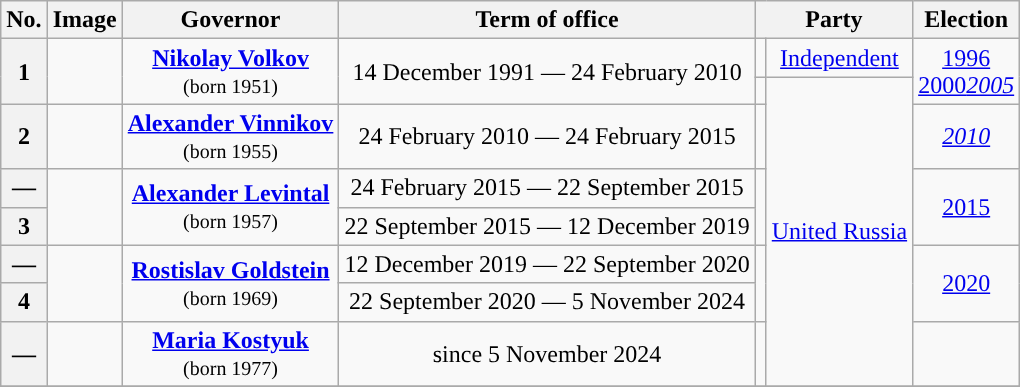<table class="wikitable" style="text-align: center;">
<tr>
<th>No.</th>
<th>Image</th>
<th>Governor</th>
<th>Term of office</th>
<th colspan=2>Party</th>
<th>Election</th>
</tr>
<tr>
<th rowspan=2>1</th>
<td rowspan=2></td>
<td rowspan=2><strong><a href='#'>Nikolay Volkov</a></strong><br><small>(born 1951)</small></td>
<td rowspan=2>14 December 1991 — 24 February 2010</td>
<td style="background: "></td>
<td><a href='#'>Independent</a></td>
<td rowspan=2><a href='#'>1996</a><br><a href='#'>2000</a><em><a href='#'>2005</a></em></td>
</tr>
<tr>
<td style="background: "></td>
<td rowspan=7><a href='#'>United Russia</a></td>
</tr>
<tr>
<th>2</th>
<td></td>
<td><strong><a href='#'>Alexander Vinnikov</a></strong><br><small>(born 1955)</small></td>
<td>24 February 2010 — 24 February 2015</td>
<td style="background: "></td>
<td><em><a href='#'>2010</a></em></td>
</tr>
<tr>
<th>—</th>
<td rowspan=2></td>
<td rowspan=2><strong><a href='#'>Alexander Levintal</a></strong><br><small>(born 1957)</small></td>
<td>24 February 2015 — 22 September 2015</td>
<td rowspan=2; style="background: "></td>
<td rowspan=2><a href='#'>2015</a></td>
</tr>
<tr>
<th>3</th>
<td>22 September 2015 — 12 December 2019</td>
</tr>
<tr>
<th>—</th>
<td rowspan=2></td>
<td rowspan=2><strong><a href='#'>Rostislav Goldstein</a></strong><br><small>(born 1969)</small></td>
<td>12 December 2019 — 22 September 2020</td>
<td rowspan=2; style="background: "></td>
<td rowspan=2><a href='#'>2020</a></td>
</tr>
<tr>
<th>4</th>
<td>22 September 2020 — 5 November 2024</td>
</tr>
<tr>
<th>—</th>
<td></td>
<td><strong><a href='#'>Maria Kostyuk</a></strong><br><small>(born 1977)</small></td>
<td>since 5 November 2024</td>
<td ; style="background: "></td>
<td></td>
</tr>
<tr>
</tr>
</table>
